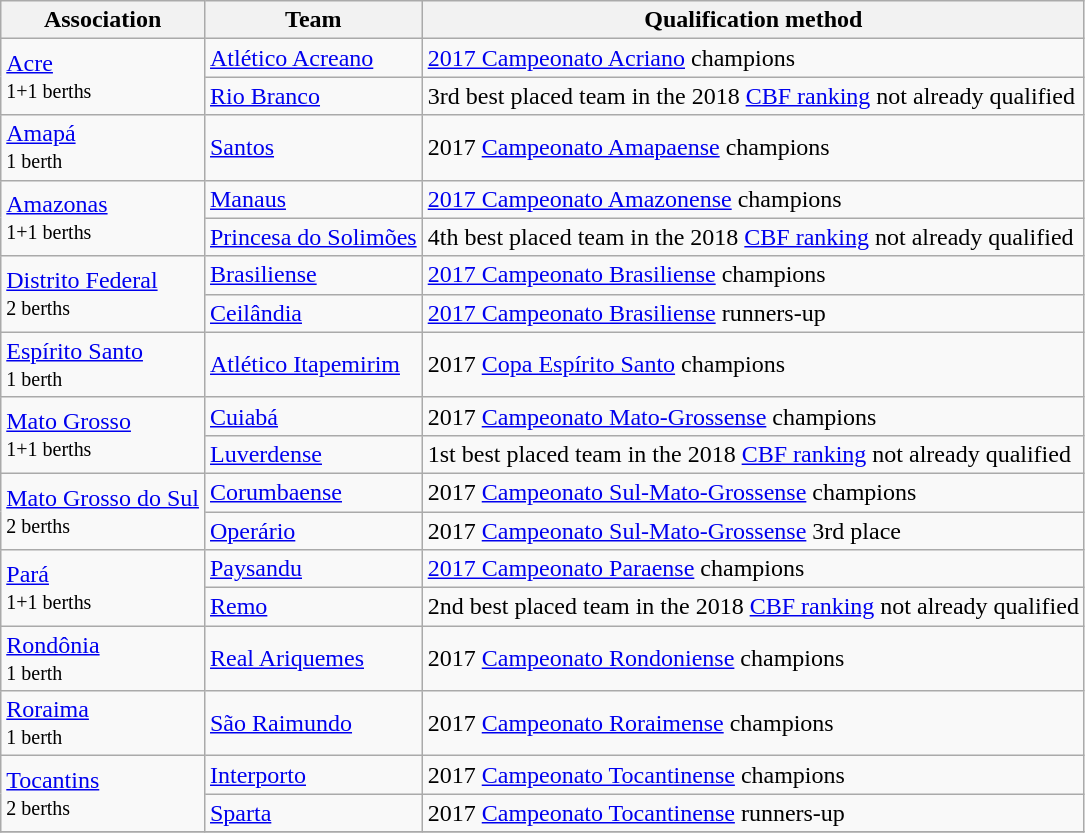<table class="wikitable">
<tr>
<th>Association</th>
<th>Team</th>
<th>Qualification method</th>
</tr>
<tr>
<td rowspan="2"> <a href='#'>Acre</a><br><small>1+1 berths</small></td>
<td><a href='#'>Atlético Acreano</a></td>
<td><a href='#'>2017 Campeonato Acriano</a> champions</td>
</tr>
<tr>
<td><a href='#'>Rio Branco</a></td>
<td>3rd best placed team in the 2018 <a href='#'>CBF ranking</a> not already qualified</td>
</tr>
<tr>
<td rowspan="1"> <a href='#'>Amapá</a><br><small>1 berth</small></td>
<td><a href='#'>Santos</a></td>
<td>2017 <a href='#'>Campeonato Amapaense</a> champions</td>
</tr>
<tr>
<td rowspan="2"> <a href='#'>Amazonas</a><br><small>1+1 berths</small></td>
<td><a href='#'>Manaus</a></td>
<td><a href='#'>2017 Campeonato Amazonense</a> champions</td>
</tr>
<tr>
<td><a href='#'>Princesa do Solimões</a></td>
<td>4th best placed team in the 2018 <a href='#'>CBF ranking</a> not already qualified</td>
</tr>
<tr>
<td rowspan="2"> <a href='#'>Distrito Federal</a><br><small>2 berths</small></td>
<td><a href='#'>Brasiliense</a></td>
<td><a href='#'>2017 Campeonato Brasiliense</a> champions</td>
</tr>
<tr>
<td><a href='#'>Ceilândia</a></td>
<td><a href='#'>2017 Campeonato Brasiliense</a> runners-up</td>
</tr>
<tr>
<td rowspan="1"> <a href='#'>Espírito Santo</a><br><small>1 berth</small></td>
<td><a href='#'>Atlético Itapemirim</a></td>
<td>2017 <a href='#'>Copa Espírito Santo</a> champions</td>
</tr>
<tr>
<td rowspan="2"> <a href='#'>Mato Grosso</a><br><small>1+1 berths</small></td>
<td><a href='#'>Cuiabá</a></td>
<td>2017 <a href='#'>Campeonato Mato-Grossense</a> champions</td>
</tr>
<tr>
<td><a href='#'>Luverdense</a></td>
<td>1st best placed team in the 2018 <a href='#'>CBF ranking</a> not already qualified</td>
</tr>
<tr>
<td rowspan="2"> <a href='#'>Mato Grosso do Sul</a><br><small>2 berths</small></td>
<td><a href='#'>Corumbaense</a></td>
<td>2017 <a href='#'>Campeonato Sul-Mato-Grossense</a> champions</td>
</tr>
<tr>
<td><a href='#'>Operário</a></td>
<td>2017 <a href='#'>Campeonato Sul-Mato-Grossense</a> 3rd place</td>
</tr>
<tr>
<td rowspan="2"> <a href='#'>Pará</a><br><small>1+1 berths</small></td>
<td><a href='#'>Paysandu</a></td>
<td><a href='#'>2017 Campeonato Paraense</a> champions</td>
</tr>
<tr>
<td><a href='#'>Remo</a></td>
<td>2nd best placed team in the 2018 <a href='#'>CBF ranking</a> not already qualified</td>
</tr>
<tr>
<td rowspan="1"> <a href='#'>Rondônia</a><br><small>1 berth</small></td>
<td><a href='#'>Real Ariquemes</a></td>
<td>2017 <a href='#'>Campeonato Rondoniense</a> champions</td>
</tr>
<tr>
<td rowspan="1"> <a href='#'>Roraima</a><br><small>1 berth</small></td>
<td><a href='#'>São Raimundo</a></td>
<td>2017 <a href='#'>Campeonato Roraimense</a> champions</td>
</tr>
<tr>
<td rowspan="2"> <a href='#'>Tocantins</a><br><small>2 berths</small></td>
<td><a href='#'>Interporto</a></td>
<td>2017 <a href='#'>Campeonato Tocantinense</a> champions</td>
</tr>
<tr>
<td><a href='#'>Sparta</a></td>
<td>2017 <a href='#'>Campeonato Tocantinense</a> runners-up</td>
</tr>
<tr>
</tr>
</table>
